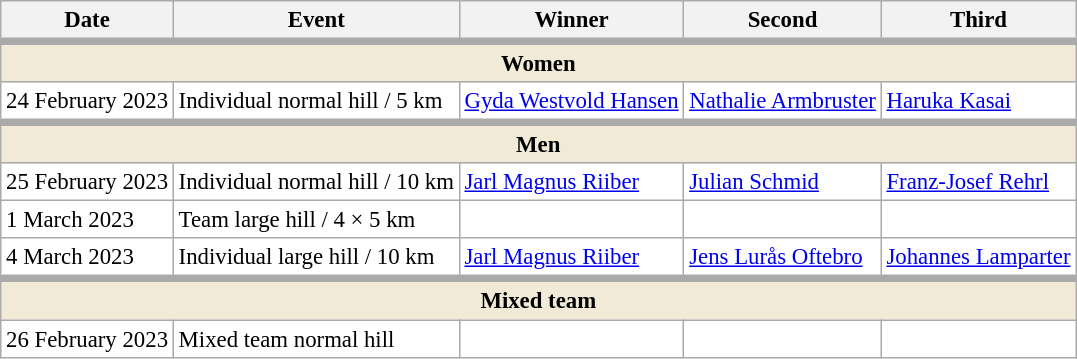<table class="wikitable plainrowheaders" style="background:#fff; font-size:95%">
<tr>
<th>Date</th>
<th>Event</th>
<th>Winner</th>
<th>Second</th>
<th>Third</th>
</tr>
<tr>
<td align=center colspan=5 bgcolor=#F0EAD6 style="border-top-width:5px"><strong>Women</strong></td>
</tr>
<tr>
<td>24 February 2023</td>
<td>Individual normal hill / 5 km</td>
<td> <a href='#'>Gyda Westvold Hansen</a></td>
<td> <a href='#'>Nathalie Armbruster</a></td>
<td> <a href='#'>Haruka Kasai</a></td>
</tr>
<tr>
<td align=center colspan=5 bgcolor=#F0EAD6 style="border-top-width:5px"><strong>Men</strong></td>
</tr>
<tr>
<td>25 February 2023</td>
<td>Individual normal hill / 10 km</td>
<td> <a href='#'>Jarl Magnus Riiber</a></td>
<td> <a href='#'>Julian Schmid</a></td>
<td> <a href='#'>Franz-Josef Rehrl</a></td>
</tr>
<tr>
<td>1 March 2023</td>
<td>Team large hill / 4 × 5 km</td>
<td></td>
<td></td>
<td></td>
</tr>
<tr>
<td>4 March 2023</td>
<td>Individual large hill / 10 km</td>
<td> <a href='#'>Jarl Magnus Riiber</a></td>
<td> <a href='#'>Jens Lurås Oftebro</a></td>
<td> <a href='#'>Johannes Lamparter</a></td>
</tr>
<tr>
<td align=center colspan=5 bgcolor=#F0EAD6 style="border-top-width:5px"><strong>Mixed team</strong></td>
</tr>
<tr>
<td>26 February 2023</td>
<td>Mixed team normal hill</td>
<td></td>
<td></td>
<td></td>
</tr>
</table>
